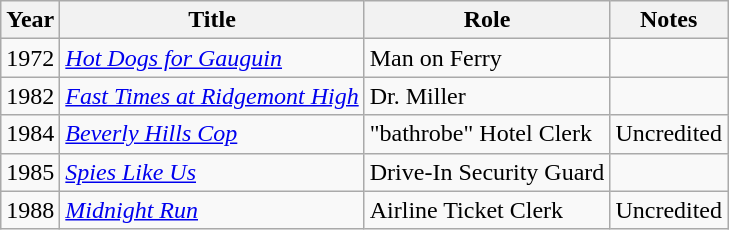<table class="wikitable">
<tr>
<th>Year</th>
<th>Title</th>
<th>Role</th>
<th>Notes</th>
</tr>
<tr>
<td>1972</td>
<td><em><a href='#'>Hot Dogs for Gauguin</a></em></td>
<td>Man on Ferry</td>
<td></td>
</tr>
<tr>
<td>1982</td>
<td><em><a href='#'>Fast Times at Ridgemont High</a></em></td>
<td>Dr. Miller</td>
<td></td>
</tr>
<tr>
<td>1984</td>
<td><em><a href='#'>Beverly Hills Cop</a></em></td>
<td>"bathrobe" Hotel Clerk</td>
<td>Uncredited</td>
</tr>
<tr>
<td>1985</td>
<td><em><a href='#'>Spies Like Us</a></em></td>
<td>Drive-In Security Guard</td>
<td></td>
</tr>
<tr>
<td>1988</td>
<td><em><a href='#'>Midnight Run</a></em></td>
<td>Airline Ticket Clerk</td>
<td>Uncredited</td>
</tr>
</table>
